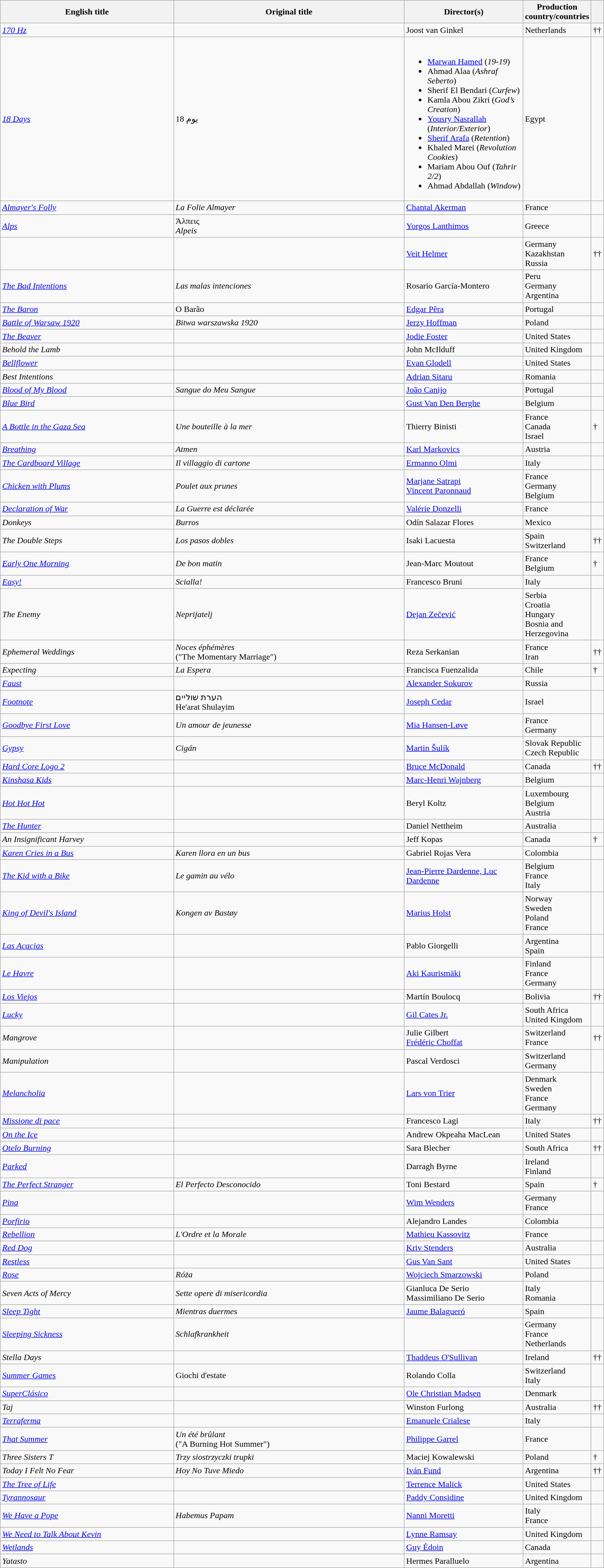<table class="sortable wikitable" width="90%" cellpadding="5">
<tr>
<th width="30%">English title</th>
<th width="40%">Original title</th>
<th width="20%">Director(s)</th>
<th width="10%">Production country/countries</th>
<th width="3%"></th>
</tr>
<tr>
<td><em><a href='#'>170 Hz</a></em></td>
<td></td>
<td>Joost van Ginkel</td>
<td>Netherlands</td>
<td>††</td>
</tr>
<tr>
<td><em><a href='#'>18 Days</a></em></td>
<td>18 يوم</td>
<td><br><ul><li><a href='#'>Marwan Hamed</a> (<em>19-19</em>)</li><li>Ahmad Alaa (<em>Ashraf Seberto</em>)</li><li>Sherif El Bendari (<em>Curfew</em>)</li><li>Kamla Abou Zikri (<em>God’s Creation</em>)</li><li><a href='#'>Yousry Nasrallah</a> (<em>Interior/Exterior</em>)</li><li><a href='#'>Sherif Arafa</a> (<em>Retention</em>)</li><li>Khaled Marei (<em>Revolution Cookies</em>)</li><li>Mariam Abou Ouf (<em>Tahrir 2/2</em>)</li><li>Ahmad Abdallah (<em>Window</em>)</li></ul></td>
<td>Egypt</td>
<td></td>
</tr>
<tr>
<td><em><a href='#'>Almayer's Folly</a></em></td>
<td><em>La Folie Almayer</em></td>
<td><a href='#'>Chantal Akerman</a></td>
<td>France</td>
<td></td>
</tr>
<tr>
<td><em><a href='#'>Alps</a></em></td>
<td>Άλπεις<br><em>Alpeis</em></td>
<td><a href='#'>Yorgos Lanthimos</a></td>
<td>Greece</td>
<td></td>
</tr>
<tr>
<td><em></em></td>
<td></td>
<td><a href='#'>Veit Helmer</a></td>
<td>Germany<br>Kazakhstan<br>Russia</td>
<td>††</td>
</tr>
<tr>
<td><em><a href='#'>The Bad Intentions</a></em></td>
<td><em>Las malas intenciones</em></td>
<td>Rosario García-Montero</td>
<td>Peru<br>Germany<br>Argentina</td>
<td></td>
</tr>
<tr>
<td><em><a href='#'>The Baron</a></em></td>
<td>O Barão</td>
<td><a href='#'>Edgar Pêra</a></td>
<td>Portugal</td>
<td></td>
</tr>
<tr>
<td><em><a href='#'>Battle of Warsaw 1920</a></em></td>
<td><em>Bitwa warszawska 1920</em></td>
<td><a href='#'>Jerzy Hoffman</a></td>
<td>Poland</td>
<td></td>
</tr>
<tr>
<td><em><a href='#'>The Beaver</a></em></td>
<td></td>
<td><a href='#'>Jodie Foster</a></td>
<td>United States</td>
<td></td>
</tr>
<tr>
<td><em>Behold the Lamb</em></td>
<td></td>
<td>John McIlduff</td>
<td>United Kingdom</td>
<td></td>
</tr>
<tr>
<td><em><a href='#'>Bellflower</a></em></td>
<td></td>
<td><a href='#'>Evan Glodell</a></td>
<td>United States</td>
<td></td>
</tr>
<tr>
<td><em>Best Intentions</em></td>
<td></td>
<td><a href='#'>Adrian Sitaru</a></td>
<td>Romania</td>
<td></td>
</tr>
<tr>
<td><em><a href='#'>Blood of My Blood</a></em></td>
<td><em>Sangue do Meu Sangue</em></td>
<td><a href='#'>João Canijo</a></td>
<td>Portugal</td>
<td></td>
</tr>
<tr>
<td><em><a href='#'>Blue Bird</a></em></td>
<td></td>
<td><a href='#'>Gust Van Den Berghe</a></td>
<td>Belgium</td>
<td></td>
</tr>
<tr>
<td><em><a href='#'>A Bottle in the Gaza Sea</a></em></td>
<td><em>Une bouteille à la mer</em></td>
<td>Thierry Binisti</td>
<td>France<br>Canada<br>Israel</td>
<td>†</td>
</tr>
<tr>
<td><em><a href='#'>Breathing</a></em></td>
<td><em>Atmen</em></td>
<td><a href='#'>Karl Markovics</a></td>
<td>Austria</td>
<td></td>
</tr>
<tr>
<td><em><a href='#'>The Cardboard Village</a></em></td>
<td><em>Il villaggio di cartone</em></td>
<td><a href='#'>Ermanno Olmi</a></td>
<td>Italy</td>
<td></td>
</tr>
<tr>
<td><em><a href='#'>Chicken with Plums</a></em></td>
<td><em>Poulet aux prunes</em></td>
<td><a href='#'>Marjane Satrapi</a><br><a href='#'>Vincent Paronnaud</a></td>
<td>France<br>Germany<br>Belgium</td>
<td></td>
</tr>
<tr>
<td><em><a href='#'>Declaration of War</a></em></td>
<td><em>La Guerre est déclarée</em></td>
<td><a href='#'>Valérie Donzelli</a></td>
<td>France</td>
<td></td>
</tr>
<tr>
<td><em>Donkeys</em></td>
<td><em>Burros</em></td>
<td>Odín Salazar Flores</td>
<td>Mexico</td>
<td></td>
</tr>
<tr>
<td><em>The Double Steps</em></td>
<td><em>Los pasos dobles</em></td>
<td>Isaki Lacuesta</td>
<td>Spain<br>Switzerland</td>
<td>††</td>
</tr>
<tr>
<td><em><a href='#'>Early One Morning</a></em></td>
<td><em>De bon matin</em></td>
<td>Jean-Marc Moutout</td>
<td>France<br>Belgium</td>
<td>†</td>
</tr>
<tr>
<td><em><a href='#'>Easy!</a></em></td>
<td><em>Scialla!</em></td>
<td>Francesco Bruni</td>
<td>Italy</td>
<td></td>
</tr>
<tr>
<td><em>The Enemy</em></td>
<td><em>Neprijatelj</em></td>
<td><a href='#'>Dejan Zečević</a></td>
<td>Serbia<br>Croatia<br>Hungary<br>Bosnia and Herzegovina</td>
<td></td>
</tr>
<tr>
<td><em>Ephemeral Weddings</em></td>
<td><em>Noces éphémères</em><br>("The Momentary Marriage")</td>
<td>Reza Serkanian</td>
<td>France<br>Iran</td>
<td>††</td>
</tr>
<tr>
<td><em>Expecting</em></td>
<td><em>La Espera</em></td>
<td>Francisca Fuenzalida</td>
<td>Chile</td>
<td>†</td>
</tr>
<tr>
<td><em><a href='#'>Faust</a></em></td>
<td></td>
<td><a href='#'>Alexander Sokurov</a></td>
<td>Russia</td>
<td></td>
</tr>
<tr>
<td><em><a href='#'>Footnote</a></em></td>
<td>הערת שוליים<br>He'arat Shulayim</td>
<td><a href='#'>Joseph Cedar</a></td>
<td>Israel</td>
<td></td>
</tr>
<tr>
<td><em><a href='#'>Goodbye First Love</a></em></td>
<td><em>Un amour de jeunesse</em></td>
<td><a href='#'>Mia Hansen-Løve</a></td>
<td>France<br>Germany</td>
<td></td>
</tr>
<tr>
<td><em><a href='#'>Gypsy</a></em></td>
<td><em>Cigán</em></td>
<td><a href='#'>Martin Šulík</a></td>
<td>Slovak Republic<br>Czech Republic</td>
<td></td>
</tr>
<tr>
<td><em><a href='#'>Hard Core Logo 2</a></em></td>
<td></td>
<td><a href='#'>Bruce McDonald</a></td>
<td>Canada</td>
<td>††</td>
</tr>
<tr>
<td><em><a href='#'>Kinshasa Kids</a></em></td>
<td></td>
<td><a href='#'>Marc-Henri Wajnberg</a></td>
<td>Belgium</td>
<td></td>
</tr>
<tr>
<td><em><a href='#'>Hot Hot Hot</a></em></td>
<td></td>
<td>Beryl Koltz</td>
<td>Luxembourg<br>Belgium<br>Austria</td>
<td></td>
</tr>
<tr>
<td><em><a href='#'>The Hunter</a></em></td>
<td></td>
<td>Daniel Nettheim</td>
<td>Australia</td>
<td></td>
</tr>
<tr>
<td><em>An Insignificant Harvey</em></td>
<td></td>
<td>Jeff Kopas</td>
<td>Canada</td>
<td>†</td>
</tr>
<tr>
<td><em><a href='#'>Karen Cries in a Bus</a></em></td>
<td><em>Karen llora en un bus</em></td>
<td>Gabriel Rojas Vera</td>
<td>Colombia</td>
<td></td>
</tr>
<tr>
<td><em><a href='#'>The Kid with a Bike</a></em></td>
<td><em>Le gamin au vélo</em></td>
<td><a href='#'>Jean-Pierre Dardenne, Luc Dardenne</a></td>
<td>Belgium<br>France<br>Italy</td>
<td></td>
</tr>
<tr>
<td><em><a href='#'>King of Devil's Island</a></em></td>
<td><em>Kongen av Bastøy</em></td>
<td><a href='#'>Marius Holst</a></td>
<td>Norway<br>Sweden<br>Poland<br>France</td>
<td></td>
</tr>
<tr>
<td><em><a href='#'>Las Acacias</a></em></td>
<td></td>
<td>Pablo Giorgelli</td>
<td>Argentina<br>Spain</td>
<td></td>
</tr>
<tr>
<td><em><a href='#'>Le Havre</a></em></td>
<td></td>
<td><a href='#'>Aki Kaurismäki</a></td>
<td>Finland<br>France<br>Germany</td>
<td></td>
</tr>
<tr>
<td><em><a href='#'>Los Viejos</a></em></td>
<td></td>
<td>Martín Boulocq</td>
<td>Bolivia</td>
<td>††</td>
</tr>
<tr>
<td><em><a href='#'>Lucky</a></em></td>
<td></td>
<td><a href='#'>Gil Cates Jr.</a></td>
<td>South Africa<br>United Kingdom</td>
<td></td>
</tr>
<tr>
<td><em>Mangrove</em></td>
<td></td>
<td>Julie Gilbert<br><a href='#'>Frédéric Choffat</a></td>
<td>Switzerland<br>France</td>
<td>††</td>
</tr>
<tr>
<td><em>Manipulation</em></td>
<td></td>
<td>Pascal Verdosci</td>
<td>Switzerland<br>Germany</td>
<td></td>
</tr>
<tr>
<td><em><a href='#'>Melancholia</a></em></td>
<td></td>
<td><a href='#'>Lars von Trier</a></td>
<td>Denmark<br>Sweden<br>France<br>Germany</td>
<td></td>
</tr>
<tr>
<td><em><a href='#'>Missione di pace</a></em></td>
<td></td>
<td>Francesco Lagi</td>
<td>Italy</td>
<td>††</td>
</tr>
<tr>
<td><em><a href='#'>On the Ice</a></em></td>
<td></td>
<td>Andrew Okpeaha MacLean</td>
<td>United States</td>
<td></td>
</tr>
<tr>
<td><em><a href='#'>Otelo Burning</a></em></td>
<td></td>
<td>Sara Blecher</td>
<td>South Africa</td>
<td>††</td>
</tr>
<tr>
<td><em><a href='#'>Parked</a></em></td>
<td></td>
<td>Darragh Byrne</td>
<td>Ireland<br>Finland</td>
<td></td>
</tr>
<tr>
<td><em><a href='#'>The Perfect Stranger</a></em></td>
<td><em>El Perfecto Desconocido</em></td>
<td>Toni Bestard</td>
<td>Spain</td>
<td>†</td>
</tr>
<tr>
<td><em><a href='#'>Pina</a></em></td>
<td></td>
<td><a href='#'>Wim Wenders</a></td>
<td>Germany<br>France</td>
<td></td>
</tr>
<tr>
<td><em><a href='#'>Porfirio</a></em></td>
<td></td>
<td>Alejandro Landes</td>
<td>Colombia</td>
<td></td>
</tr>
<tr>
<td><em><a href='#'>Rebellion</a></em></td>
<td><em>L'Ordre et la Morale</em></td>
<td><a href='#'>Mathieu Kassovitz</a></td>
<td>France</td>
<td></td>
</tr>
<tr>
<td><em><a href='#'>Red Dog</a></em></td>
<td></td>
<td><a href='#'>Kriv Stenders</a></td>
<td>Australia</td>
<td></td>
</tr>
<tr>
<td><em><a href='#'>Restless</a></em></td>
<td></td>
<td><a href='#'>Gus Van Sant</a></td>
<td>United States</td>
<td></td>
</tr>
<tr>
<td><em><a href='#'>Rose</a></em></td>
<td><em>Róża</em></td>
<td><a href='#'>Wojciech Smarzowski</a></td>
<td>Poland</td>
<td></td>
</tr>
<tr>
<td><em>Seven Acts of Mercy</em></td>
<td><em>Sette opere di misericordia</em></td>
<td>Gianluca De Serio<br>Massimiliano De Serio</td>
<td>Italy<br>Romania</td>
<td></td>
</tr>
<tr>
<td><em><a href='#'>Sleep Tight</a></em></td>
<td><em>Mientras duermes</em></td>
<td><a href='#'>Jaume Balagueró</a></td>
<td>Spain</td>
<td></td>
</tr>
<tr>
<td><em><a href='#'>Sleeping Sickness</a></em></td>
<td><em>Schlafkrankheit</em></td>
<td></td>
<td>Germany<br>France<br>Netherlands</td>
<td></td>
</tr>
<tr>
<td><em>Stella Days</em></td>
<td></td>
<td><a href='#'>Thaddeus O'Sullivan</a></td>
<td>Ireland</td>
<td>††</td>
</tr>
<tr>
<td><em><a href='#'>Summer Games</a></em></td>
<td>Giochi d'estate</td>
<td>Rolando Colla</td>
<td>Switzerland<br>Italy</td>
<td></td>
</tr>
<tr>
<td><em><a href='#'>SuperClásico</a></em></td>
<td></td>
<td><a href='#'>Ole Christian Madsen</a></td>
<td>Denmark</td>
<td></td>
</tr>
<tr>
<td><em>Taj</em></td>
<td></td>
<td>Winston Furlong</td>
<td>Australia</td>
<td>††</td>
</tr>
<tr>
<td><em><a href='#'>Terraferma</a></em></td>
<td></td>
<td><a href='#'>Emanuele Crialese</a></td>
<td>Italy</td>
<td></td>
</tr>
<tr>
<td><em><a href='#'>That Summer</a></em></td>
<td><em>Un été brûlant</em><br>("A Burning Hot Summer")</td>
<td><a href='#'>Philippe Garrel</a></td>
<td>France</td>
<td></td>
</tr>
<tr>
<td><em>Three Sisters T</em></td>
<td><em>Trzy siostrzyczki trupki</em></td>
<td>Maciej Kowalewski</td>
<td>Poland</td>
<td>†</td>
</tr>
<tr>
<td><em>Today I Felt No Fear</em></td>
<td><em>Hoy No Tuve Miedo</em></td>
<td><a href='#'>Iván Fund</a></td>
<td>Argentina</td>
<td>††</td>
</tr>
<tr>
<td><em><a href='#'>The Tree of Life</a></em></td>
<td></td>
<td><a href='#'>Terrence Malick</a></td>
<td>United States</td>
<td></td>
</tr>
<tr>
<td><em><a href='#'>Tyrannosaur</a></em></td>
<td></td>
<td><a href='#'>Paddy Considine</a></td>
<td>United Kingdom</td>
<td></td>
</tr>
<tr>
<td><em><a href='#'>We Have a Pope</a></em></td>
<td><em>Habemus Papam</em></td>
<td><a href='#'>Nanni Moretti</a></td>
<td>Italy<br>France</td>
<td></td>
</tr>
<tr>
<td><em><a href='#'>We Need to Talk About Kevin</a></em></td>
<td></td>
<td><a href='#'>Lynne Ramsay</a></td>
<td>United Kingdom</td>
<td></td>
</tr>
<tr>
<td><em><a href='#'>Wetlands</a></em></td>
<td></td>
<td><a href='#'>Guy Édoin</a></td>
<td>Canada</td>
<td></td>
</tr>
<tr>
<td><em>Yatasto</em></td>
<td></td>
<td>Hermes Paralluelo</td>
<td>Argentina</td>
<td></td>
</tr>
</table>
